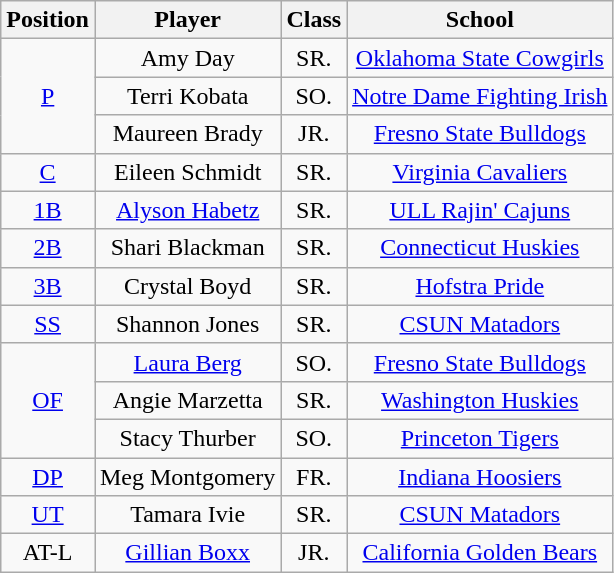<table class="wikitable">
<tr>
<th>Position</th>
<th>Player</th>
<th>Class</th>
<th>School</th>
</tr>
<tr align=center>
<td rowspan=3><a href='#'>P</a></td>
<td>Amy Day</td>
<td>SR.</td>
<td><a href='#'>Oklahoma State Cowgirls</a></td>
</tr>
<tr align=center>
<td>Terri Kobata</td>
<td>SO.</td>
<td><a href='#'>Notre Dame Fighting Irish</a></td>
</tr>
<tr align=center>
<td>Maureen Brady</td>
<td>JR.</td>
<td><a href='#'>Fresno State Bulldogs</a></td>
</tr>
<tr align=center>
<td rowspan=1><a href='#'>C</a></td>
<td>Eileen Schmidt</td>
<td>SR.</td>
<td><a href='#'>Virginia Cavaliers</a></td>
</tr>
<tr align=center>
<td rowspan=1><a href='#'>1B</a></td>
<td><a href='#'>Alyson Habetz</a></td>
<td>SR.</td>
<td><a href='#'>ULL Rajin' Cajuns</a></td>
</tr>
<tr align=center>
<td rowspan=1><a href='#'>2B</a></td>
<td>Shari Blackman</td>
<td>SR.</td>
<td><a href='#'>Connecticut Huskies</a></td>
</tr>
<tr align=center>
<td rowspan=1><a href='#'>3B</a></td>
<td>Crystal Boyd</td>
<td>SR.</td>
<td><a href='#'>Hofstra Pride</a></td>
</tr>
<tr align=center>
<td rowspan=1><a href='#'>SS</a></td>
<td>Shannon Jones</td>
<td>SR.</td>
<td><a href='#'>CSUN Matadors</a></td>
</tr>
<tr align=center>
<td rowspan=3><a href='#'>OF</a></td>
<td><a href='#'>Laura Berg</a></td>
<td>SO.</td>
<td><a href='#'>Fresno State Bulldogs</a></td>
</tr>
<tr align=center>
<td>Angie Marzetta</td>
<td>SR.</td>
<td><a href='#'>Washington Huskies</a></td>
</tr>
<tr align=center>
<td>Stacy Thurber</td>
<td>SO.</td>
<td><a href='#'>Princeton Tigers</a></td>
</tr>
<tr align=center>
<td rowspan=1><a href='#'>DP</a></td>
<td>Meg Montgomery</td>
<td>FR.</td>
<td><a href='#'>Indiana Hoosiers</a></td>
</tr>
<tr align=center>
<td rowspan=1><a href='#'>UT</a></td>
<td>Tamara Ivie</td>
<td>SR.</td>
<td><a href='#'>CSUN Matadors</a></td>
</tr>
<tr align=center>
<td rowspan=1>AT-L</td>
<td><a href='#'>Gillian Boxx</a></td>
<td>JR.</td>
<td><a href='#'>California Golden Bears</a></td>
</tr>
</table>
